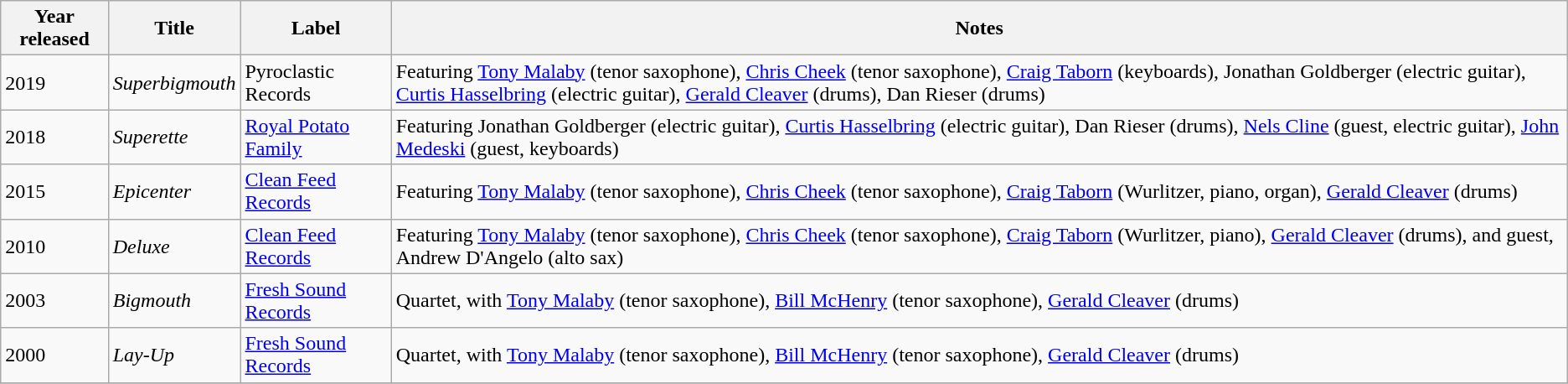<table class="wikitable sortable">
<tr>
<th>Year released</th>
<th>Title</th>
<th>Label</th>
<th>Notes</th>
</tr>
<tr>
<td>2019</td>
<td><em>Superbigmouth</em></td>
<td>Pyroclastic Records</td>
<td>Featuring <a href='#'>Tony Malaby</a> (tenor saxophone), <a href='#'>Chris Cheek</a> (tenor saxophone), <a href='#'>Craig Taborn</a> (keyboards),  Jonathan Goldberger (electric guitar), <a href='#'>Curtis Hasselbring</a> (electric guitar), <a href='#'>Gerald Cleaver</a> (drums), Dan Rieser (drums)</td>
</tr>
<tr>
<td>2018</td>
<td><em>Superette</em></td>
<td><a href='#'>Royal Potato Family</a></td>
<td>Featuring Jonathan Goldberger (electric guitar), <a href='#'>Curtis Hasselbring</a> (electric guitar), Dan Rieser (drums), <a href='#'>Nels Cline</a> (guest, electric guitar), <a href='#'>John Medeski</a> (guest, keyboards)</td>
</tr>
<tr>
<td>2015</td>
<td><em>Epicenter</em></td>
<td><a href='#'>Clean Feed Records</a></td>
<td>Featuring <a href='#'>Tony Malaby</a> (tenor saxophone), <a href='#'>Chris Cheek</a> (tenor saxophone), <a href='#'>Craig Taborn</a> (Wurlitzer, piano, organ), <a href='#'>Gerald Cleaver</a> (drums)</td>
</tr>
<tr>
<td>2010</td>
<td><em>Deluxe</em></td>
<td><a href='#'>Clean Feed Records</a></td>
<td>Featuring <a href='#'>Tony Malaby</a> (tenor saxophone), <a href='#'>Chris Cheek</a> (tenor saxophone), <a href='#'>Craig Taborn</a> (Wurlitzer, piano), <a href='#'>Gerald Cleaver</a> (drums), and guest, Andrew D'Angelo (alto sax)</td>
</tr>
<tr>
<td>2003</td>
<td><em>Bigmouth</em></td>
<td><a href='#'>Fresh Sound Records</a></td>
<td>Quartet, with <a href='#'>Tony Malaby</a> (tenor saxophone), <a href='#'>Bill McHenry</a> (tenor saxophone), <a href='#'>Gerald Cleaver</a> (drums)</td>
</tr>
<tr>
<td>2000</td>
<td><em>Lay-Up</em></td>
<td><a href='#'>Fresh Sound Records</a></td>
<td>Quartet, with <a href='#'>Tony Malaby</a> (tenor saxophone), <a href='#'>Bill McHenry</a> (tenor saxophone), <a href='#'>Gerald Cleaver</a> (drums)</td>
</tr>
<tr>
</tr>
</table>
